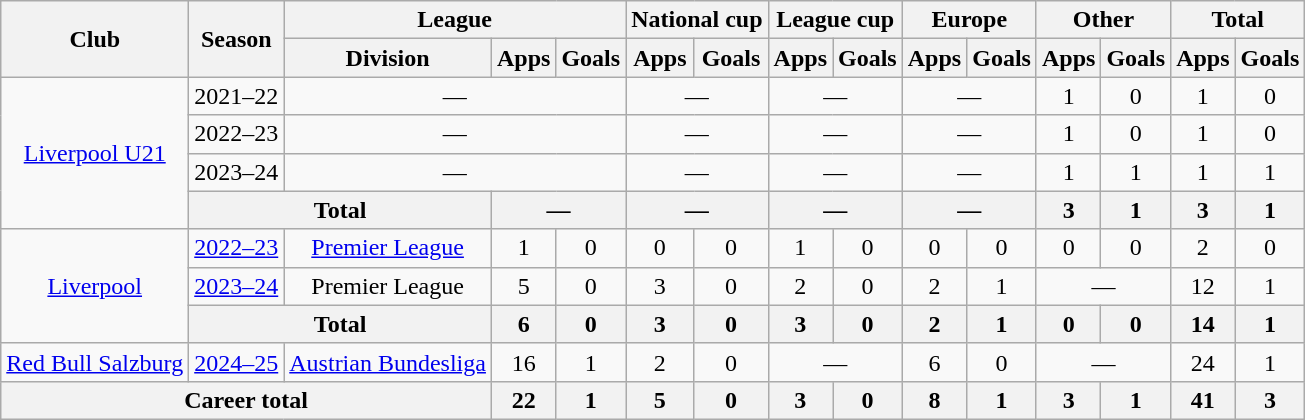<table class="wikitable" style="text-align: center;">
<tr>
<th rowspan="2">Club</th>
<th rowspan="2">Season</th>
<th colspan="3">League</th>
<th colspan="2">National cup</th>
<th colspan="2">League cup</th>
<th colspan="2">Europe</th>
<th colspan="2">Other</th>
<th colspan="2">Total</th>
</tr>
<tr>
<th>Division</th>
<th>Apps</th>
<th>Goals</th>
<th>Apps</th>
<th>Goals</th>
<th>Apps</th>
<th>Goals</th>
<th>Apps</th>
<th>Goals</th>
<th>Apps</th>
<th>Goals</th>
<th>Apps</th>
<th>Goals</th>
</tr>
<tr>
<td rowspan="4"><a href='#'>Liverpool U21</a></td>
<td>2021–22</td>
<td colspan="3">—</td>
<td colspan="2">—</td>
<td colspan="2">—</td>
<td colspan="2">—</td>
<td>1</td>
<td>0</td>
<td>1</td>
<td>0</td>
</tr>
<tr>
<td>2022–23</td>
<td colspan="3">—</td>
<td colspan="2">—</td>
<td colspan="2">—</td>
<td colspan="2">—</td>
<td>1</td>
<td>0</td>
<td>1</td>
<td>0</td>
</tr>
<tr>
<td>2023–24</td>
<td colspan="3">—</td>
<td colspan="2">—</td>
<td colspan="2">—</td>
<td colspan="2">—</td>
<td>1</td>
<td>1</td>
<td>1</td>
<td>1</td>
</tr>
<tr>
<th colspan="2">Total</th>
<th colspan="2">—</th>
<th colspan="2">—</th>
<th colspan="2">—</th>
<th colspan="2">—</th>
<th>3</th>
<th>1</th>
<th>3</th>
<th>1</th>
</tr>
<tr>
<td rowspan="3"><a href='#'>Liverpool</a></td>
<td><a href='#'>2022–23</a></td>
<td><a href='#'>Premier League</a></td>
<td>1</td>
<td>0</td>
<td>0</td>
<td>0</td>
<td>1</td>
<td>0</td>
<td>0</td>
<td>0</td>
<td>0</td>
<td>0</td>
<td>2</td>
<td>0</td>
</tr>
<tr>
<td><a href='#'>2023–24</a></td>
<td>Premier League</td>
<td>5</td>
<td>0</td>
<td>3</td>
<td>0</td>
<td>2</td>
<td>0</td>
<td>2</td>
<td>1</td>
<td colspan="2">—</td>
<td>12</td>
<td>1</td>
</tr>
<tr>
<th colspan="2">Total</th>
<th>6</th>
<th>0</th>
<th>3</th>
<th>0</th>
<th>3</th>
<th>0</th>
<th>2</th>
<th>1</th>
<th>0</th>
<th>0</th>
<th>14</th>
<th>1</th>
</tr>
<tr>
<td><a href='#'>Red Bull Salzburg</a></td>
<td><a href='#'>2024–25</a></td>
<td><a href='#'>Austrian Bundesliga</a></td>
<td>16</td>
<td>1</td>
<td>2</td>
<td>0</td>
<td colspan="2">—</td>
<td>6</td>
<td>0</td>
<td colspan="2">—</td>
<td>24</td>
<td>1</td>
</tr>
<tr>
<th colspan="3">Career total</th>
<th>22</th>
<th>1</th>
<th>5</th>
<th>0</th>
<th>3</th>
<th>0</th>
<th>8</th>
<th>1</th>
<th>3</th>
<th>1</th>
<th>41</th>
<th>3</th>
</tr>
</table>
